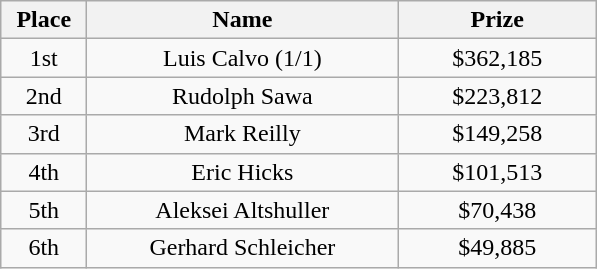<table class="wikitable">
<tr>
<th width="50">Place</th>
<th width="200">Name</th>
<th width="125">Prize</th>
</tr>
<tr>
<td align = "center">1st</td>
<td align = "center">Luis Calvo (1/1)</td>
<td align = "center">$362,185</td>
</tr>
<tr>
<td align = "center">2nd</td>
<td align = "center">Rudolph Sawa</td>
<td align = "center">$223,812</td>
</tr>
<tr>
<td align = "center">3rd</td>
<td align = "center">Mark Reilly</td>
<td align = "center">$149,258</td>
</tr>
<tr>
<td align = "center">4th</td>
<td align = "center">Eric Hicks</td>
<td align = "center">$101,513</td>
</tr>
<tr>
<td align = "center">5th</td>
<td align = "center">Aleksei Altshuller</td>
<td align = "center">$70,438</td>
</tr>
<tr>
<td align = "center">6th</td>
<td align = "center">Gerhard Schleicher</td>
<td align = "center">$49,885</td>
</tr>
</table>
